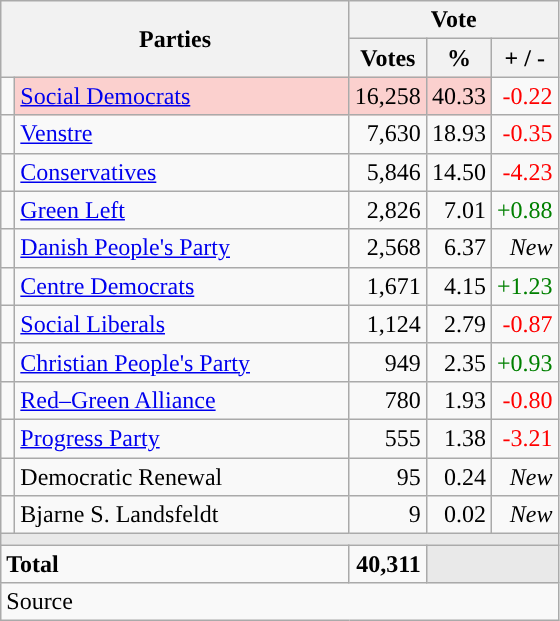<table class="wikitable" style="text-align:right;">
<tr>
<th style="text-align:centre;" rowspan="2" colspan="2" width="225">Parties</th>
<th colspan="3">Vote</th>
</tr>
<tr>
<th width="15">Votes</th>
<th width="15">%</th>
<th width="15">+ / -</th>
</tr>
<tr>
<td width="2" style="color:inherit;background:"></td>
<td bgcolor=#fbd0ce  align="left"><a href='#'>Social Democrats</a></td>
<td bgcolor=#fbd0ce>16,258</td>
<td bgcolor=#fbd0ce>40.33</td>
<td style=color:red;>-0.22</td>
</tr>
<tr>
<td width="2" style="color:inherit;background:"></td>
<td align="left"><a href='#'>Venstre</a></td>
<td>7,630</td>
<td>18.93</td>
<td style=color:red;>-0.35</td>
</tr>
<tr>
<td width="2" style="color:inherit;background:"></td>
<td align="left"><a href='#'>Conservatives</a></td>
<td>5,846</td>
<td>14.50</td>
<td style=color:red;>-4.23</td>
</tr>
<tr>
<td width="2" style="color:inherit;background:"></td>
<td align="left"><a href='#'>Green Left</a></td>
<td>2,826</td>
<td>7.01</td>
<td style=color:green;>+0.88</td>
</tr>
<tr>
<td width="2" style="color:inherit;background:"></td>
<td align="left"><a href='#'>Danish People's Party</a></td>
<td>2,568</td>
<td>6.37</td>
<td><em>New</em></td>
</tr>
<tr>
<td width="2" style="color:inherit;background:"></td>
<td align="left"><a href='#'>Centre Democrats</a></td>
<td>1,671</td>
<td>4.15</td>
<td style=color:green;>+1.23</td>
</tr>
<tr>
<td width="2" style="color:inherit;background:"></td>
<td align="left"><a href='#'>Social Liberals</a></td>
<td>1,124</td>
<td>2.79</td>
<td style=color:red;>-0.87</td>
</tr>
<tr>
<td width="2" style="color:inherit;background:"></td>
<td align="left"><a href='#'>Christian People's Party</a></td>
<td>949</td>
<td>2.35</td>
<td style=color:green;>+0.93</td>
</tr>
<tr>
<td width="2" style="color:inherit;background:"></td>
<td align="left"><a href='#'>Red–Green Alliance</a></td>
<td>780</td>
<td>1.93</td>
<td style=color:red;>-0.80</td>
</tr>
<tr>
<td width="2" style="color:inherit;background:"></td>
<td align="left"><a href='#'>Progress Party</a></td>
<td>555</td>
<td>1.38</td>
<td style=color:red;>-3.21</td>
</tr>
<tr>
<td width="2" style="color:inherit;background:"></td>
<td align="left">Democratic Renewal</td>
<td>95</td>
<td>0.24</td>
<td><em>New</em></td>
</tr>
<tr>
<td width="2" style="color:inherit;background:"></td>
<td align="left">Bjarne S. Landsfeldt</td>
<td>9</td>
<td>0.02</td>
<td><em>New</em></td>
</tr>
<tr>
<td colspan="7" bgcolor="#E9E9E9"></td>
</tr>
<tr>
<td align="left" colspan="2"><strong>Total</strong></td>
<td><strong>40,311</strong></td>
<td bgcolor="#E9E9E9" colspan="2"></td>
</tr>
<tr>
<td align="left" colspan="6">Source</td>
</tr>
</table>
